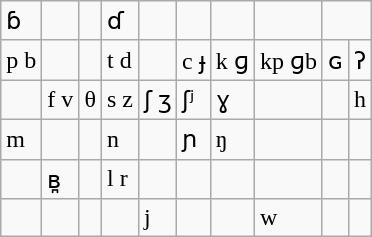<table class="wikitable">
<tr>
<td>ɓ</td>
<td></td>
<td></td>
<td>ɗ</td>
<td></td>
<td></td>
<td></td>
<td></td>
</tr>
<tr>
<td>p b</td>
<td></td>
<td></td>
<td>t d</td>
<td></td>
<td>c ɟ</td>
<td>k ɡ</td>
<td>kp ɡb</td>
<td>ɢ</td>
<td>ʔ</td>
</tr>
<tr>
<td></td>
<td>f v</td>
<td>θ</td>
<td>s z</td>
<td>ʃ ʒ</td>
<td>ʃʲ</td>
<td>ɣ</td>
<td></td>
<td></td>
<td>h</td>
</tr>
<tr>
<td>m</td>
<td></td>
<td></td>
<td>n</td>
<td></td>
<td>ɲ</td>
<td>ŋ</td>
<td></td>
<td></td>
<td></td>
</tr>
<tr>
<td></td>
<td>ʙ̪</td>
<td></td>
<td>l r</td>
<td></td>
<td></td>
<td></td>
<td></td>
<td></td>
<td></td>
</tr>
<tr>
<td></td>
<td></td>
<td></td>
<td></td>
<td>j</td>
<td></td>
<td></td>
<td>w</td>
<td></td>
<td></td>
</tr>
</table>
